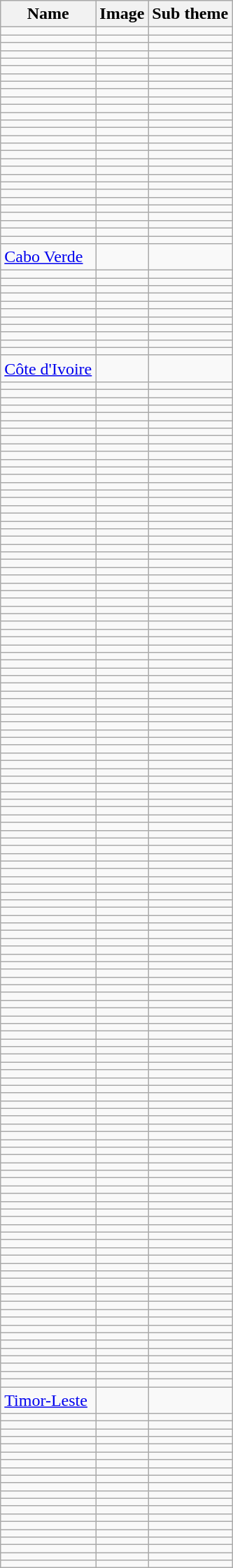<table class="sortable wikitable">
<tr style="background:#ececec;">
<th>Name</th>
<th>Image</th>
<th>Sub theme</th>
</tr>
<tr>
<td></td>
<td></td>
<td></td>
</tr>
<tr>
<td></td>
<td></td>
<td></td>
</tr>
<tr>
<td></td>
<td></td>
<td></td>
</tr>
<tr>
<td></td>
<td></td>
<td></td>
</tr>
<tr>
<td></td>
<td></td>
<td></td>
</tr>
<tr>
<td></td>
<td></td>
<td></td>
</tr>
<tr>
<td></td>
<td></td>
<td></td>
</tr>
<tr>
<td></td>
<td></td>
<td></td>
</tr>
<tr>
<td></td>
<td></td>
<td></td>
</tr>
<tr>
<td></td>
<td></td>
<td></td>
</tr>
<tr>
<td></td>
<td></td>
<td></td>
</tr>
<tr>
<td></td>
<td></td>
<td></td>
</tr>
<tr>
<td></td>
<td></td>
<td></td>
</tr>
<tr>
<td></td>
<td></td>
<td></td>
</tr>
<tr>
<td></td>
<td></td>
<td></td>
</tr>
<tr>
<td></td>
<td></td>
<td></td>
</tr>
<tr>
<td></td>
<td></td>
<td></td>
</tr>
<tr>
<td></td>
<td></td>
<td></td>
</tr>
<tr>
<td></td>
<td></td>
<td></td>
</tr>
<tr>
<td></td>
<td></td>
<td></td>
</tr>
<tr>
<td></td>
<td></td>
<td></td>
</tr>
<tr>
<td></td>
<td></td>
<td></td>
</tr>
<tr>
<td></td>
<td></td>
<td></td>
</tr>
<tr>
<td></td>
<td></td>
<td></td>
</tr>
<tr>
<td></td>
<td></td>
<td></td>
</tr>
<tr>
<td></td>
<td></td>
<td></td>
</tr>
<tr>
<td></td>
<td></td>
<td></td>
</tr>
<tr>
<td></td>
<td></td>
<td></td>
</tr>
<tr>
<td> <a href='#'>Cabo Verde</a></td>
<td></td>
<td></td>
</tr>
<tr>
<td></td>
<td></td>
<td></td>
</tr>
<tr>
<td></td>
<td></td>
<td></td>
</tr>
<tr>
<td></td>
<td></td>
<td></td>
</tr>
<tr>
<td></td>
<td></td>
<td></td>
</tr>
<tr>
<td></td>
<td></td>
<td></td>
</tr>
<tr>
<td></td>
<td></td>
<td></td>
</tr>
<tr>
<td></td>
<td></td>
<td></td>
</tr>
<tr>
<td></td>
<td></td>
<td></td>
</tr>
<tr>
<td></td>
<td></td>
<td></td>
</tr>
<tr>
<td></td>
<td></td>
<td></td>
</tr>
<tr>
<td></td>
<td></td>
<td></td>
</tr>
<tr>
<td> <a href='#'>Côte d'Ivoire</a></td>
<td></td>
<td></td>
</tr>
<tr>
<td></td>
<td></td>
<td></td>
</tr>
<tr>
<td></td>
<td></td>
<td></td>
</tr>
<tr>
<td></td>
<td></td>
<td></td>
</tr>
<tr>
<td></td>
<td></td>
<td></td>
</tr>
<tr>
<td></td>
<td></td>
<td></td>
</tr>
<tr>
<td></td>
<td></td>
<td></td>
</tr>
<tr>
<td></td>
<td></td>
<td></td>
</tr>
<tr>
<td></td>
<td></td>
<td></td>
</tr>
<tr>
<td></td>
<td></td>
<td></td>
</tr>
<tr>
<td></td>
<td></td>
<td></td>
</tr>
<tr>
<td></td>
<td></td>
<td></td>
</tr>
<tr>
<td></td>
<td></td>
<td></td>
</tr>
<tr>
<td></td>
<td></td>
<td></td>
</tr>
<tr>
<td></td>
<td></td>
<td></td>
</tr>
<tr>
<td></td>
<td></td>
<td></td>
</tr>
<tr>
<td></td>
<td></td>
<td></td>
</tr>
<tr>
<td></td>
<td></td>
<td></td>
</tr>
<tr>
<td></td>
<td></td>
<td></td>
</tr>
<tr>
<td></td>
<td></td>
<td></td>
</tr>
<tr>
<td></td>
<td></td>
<td></td>
</tr>
<tr>
<td></td>
<td></td>
<td></td>
</tr>
<tr>
<td></td>
<td></td>
<td></td>
</tr>
<tr>
<td></td>
<td></td>
<td></td>
</tr>
<tr>
<td></td>
<td></td>
<td></td>
</tr>
<tr>
<td></td>
<td></td>
<td></td>
</tr>
<tr>
<td></td>
<td></td>
<td></td>
</tr>
<tr>
<td></td>
<td></td>
<td></td>
</tr>
<tr>
<td></td>
<td></td>
<td></td>
</tr>
<tr>
<td></td>
<td></td>
<td></td>
</tr>
<tr>
<td></td>
<td></td>
<td></td>
</tr>
<tr>
<td></td>
<td></td>
<td></td>
</tr>
<tr>
<td></td>
<td></td>
<td></td>
</tr>
<tr>
<td></td>
<td></td>
<td></td>
</tr>
<tr>
<td></td>
<td></td>
<td></td>
</tr>
<tr>
<td></td>
<td></td>
<td></td>
</tr>
<tr>
<td></td>
<td></td>
<td></td>
</tr>
<tr>
<td></td>
<td></td>
<td></td>
</tr>
<tr>
<td></td>
<td></td>
<td></td>
</tr>
<tr>
<td></td>
<td></td>
<td></td>
</tr>
<tr>
<td></td>
<td></td>
<td></td>
</tr>
<tr>
<td></td>
<td></td>
<td></td>
</tr>
<tr>
<td></td>
<td></td>
<td></td>
</tr>
<tr>
<td></td>
<td></td>
<td></td>
</tr>
<tr>
<td></td>
<td></td>
<td></td>
</tr>
<tr>
<td></td>
<td></td>
<td></td>
</tr>
<tr>
<td></td>
<td></td>
<td></td>
</tr>
<tr>
<td></td>
<td></td>
<td></td>
</tr>
<tr>
<td></td>
<td></td>
<td></td>
</tr>
<tr>
<td></td>
<td></td>
<td></td>
</tr>
<tr>
<td></td>
<td></td>
<td></td>
</tr>
<tr>
<td></td>
<td></td>
<td></td>
</tr>
<tr>
<td></td>
<td></td>
<td></td>
</tr>
<tr>
<td></td>
<td></td>
<td></td>
</tr>
<tr>
<td></td>
<td></td>
<td></td>
</tr>
<tr>
<td></td>
<td></td>
<td></td>
</tr>
<tr>
<td></td>
<td></td>
<td></td>
</tr>
<tr>
<td></td>
<td></td>
<td></td>
</tr>
<tr>
<td></td>
<td></td>
<td></td>
</tr>
<tr>
<td></td>
<td></td>
<td></td>
</tr>
<tr>
<td></td>
<td></td>
<td></td>
</tr>
<tr>
<td></td>
<td></td>
<td></td>
</tr>
<tr>
<td></td>
<td></td>
<td></td>
</tr>
<tr>
<td></td>
<td></td>
<td></td>
</tr>
<tr>
<td></td>
<td></td>
<td></td>
</tr>
<tr>
<td></td>
<td></td>
<td></td>
</tr>
<tr>
<td></td>
<td></td>
<td></td>
</tr>
<tr>
<td></td>
<td></td>
<td></td>
</tr>
<tr>
<td></td>
<td></td>
<td></td>
</tr>
<tr>
<td></td>
<td></td>
<td></td>
</tr>
<tr>
<td></td>
<td></td>
<td></td>
</tr>
<tr>
<td></td>
<td></td>
<td></td>
</tr>
<tr>
<td></td>
<td></td>
<td></td>
</tr>
<tr>
<td></td>
<td></td>
<td></td>
</tr>
<tr>
<td></td>
<td></td>
<td></td>
</tr>
<tr>
<td></td>
<td></td>
<td></td>
</tr>
<tr>
<td></td>
<td></td>
<td></td>
</tr>
<tr>
<td></td>
<td></td>
<td></td>
</tr>
<tr>
<td></td>
<td></td>
<td></td>
</tr>
<tr>
<td></td>
<td></td>
<td></td>
</tr>
<tr>
<td></td>
<td></td>
<td></td>
</tr>
<tr>
<td></td>
<td></td>
<td></td>
</tr>
<tr>
<td></td>
<td></td>
<td></td>
</tr>
<tr>
<td></td>
<td></td>
<td></td>
</tr>
<tr>
<td></td>
<td></td>
<td></td>
</tr>
<tr>
<td></td>
<td></td>
<td></td>
</tr>
<tr>
<td></td>
<td></td>
<td></td>
</tr>
<tr>
<td></td>
<td></td>
<td></td>
</tr>
<tr>
<td></td>
<td></td>
<td></td>
</tr>
<tr>
<td></td>
<td></td>
<td></td>
</tr>
<tr>
<td></td>
<td></td>
<td></td>
</tr>
<tr>
<td></td>
<td></td>
<td></td>
</tr>
<tr>
<td></td>
<td></td>
<td></td>
</tr>
<tr>
<td></td>
<td></td>
<td></td>
</tr>
<tr>
<td></td>
<td></td>
<td></td>
</tr>
<tr>
<td></td>
<td></td>
<td></td>
</tr>
<tr>
<td></td>
<td></td>
<td></td>
</tr>
<tr>
<td></td>
<td></td>
<td></td>
</tr>
<tr>
<td></td>
<td></td>
<td></td>
</tr>
<tr>
<td></td>
<td></td>
<td></td>
</tr>
<tr>
<td></td>
<td></td>
<td></td>
</tr>
<tr>
<td></td>
<td></td>
<td></td>
</tr>
<tr>
<td></td>
<td></td>
<td></td>
</tr>
<tr>
<td></td>
<td></td>
<td></td>
</tr>
<tr>
<td></td>
<td></td>
<td></td>
</tr>
<tr>
<td></td>
<td></td>
<td></td>
</tr>
<tr>
<td></td>
<td></td>
<td></td>
</tr>
<tr>
<td></td>
<td></td>
<td></td>
</tr>
<tr>
<td></td>
<td></td>
<td></td>
</tr>
<tr>
<td></td>
<td></td>
<td></td>
</tr>
<tr>
<td></td>
<td></td>
<td></td>
</tr>
<tr>
<td></td>
<td></td>
<td></td>
</tr>
<tr>
<td></td>
<td></td>
<td></td>
</tr>
<tr>
<td></td>
<td></td>
<td></td>
</tr>
<tr>
<td></td>
<td></td>
<td></td>
</tr>
<tr>
<td></td>
<td></td>
<td></td>
</tr>
<tr>
<td></td>
<td></td>
<td></td>
</tr>
<tr>
<td></td>
<td></td>
<td></td>
</tr>
<tr>
<td></td>
<td></td>
<td></td>
</tr>
<tr>
<td></td>
<td></td>
<td></td>
</tr>
<tr>
<td></td>
<td></td>
<td></td>
</tr>
<tr>
<td></td>
<td></td>
<td></td>
</tr>
<tr>
<td></td>
<td></td>
<td></td>
</tr>
<tr>
<td></td>
<td></td>
<td></td>
</tr>
<tr>
<td></td>
<td></td>
<td></td>
</tr>
<tr>
<td></td>
<td></td>
<td></td>
</tr>
<tr>
<td></td>
<td></td>
<td></td>
</tr>
<tr>
<td></td>
<td></td>
<td></td>
</tr>
<tr>
<td></td>
<td></td>
<td></td>
</tr>
<tr>
<td></td>
<td></td>
<td></td>
</tr>
<tr>
<td></td>
<td></td>
<td></td>
</tr>
<tr>
<td> <a href='#'>Timor-Leste</a></td>
<td></td>
<td></td>
</tr>
<tr>
<td></td>
<td></td>
<td></td>
</tr>
<tr>
<td></td>
<td></td>
<td></td>
</tr>
<tr>
<td></td>
<td></td>
<td></td>
</tr>
<tr>
<td></td>
<td></td>
<td></td>
</tr>
<tr>
<td></td>
<td></td>
<td></td>
</tr>
<tr>
<td></td>
<td></td>
<td></td>
</tr>
<tr>
<td></td>
<td></td>
<td></td>
</tr>
<tr>
<td></td>
<td></td>
<td></td>
</tr>
<tr>
<td></td>
<td></td>
<td></td>
</tr>
<tr>
<td></td>
<td></td>
<td></td>
</tr>
<tr>
<td></td>
<td></td>
<td></td>
</tr>
<tr>
<td></td>
<td></td>
<td></td>
</tr>
<tr>
<td></td>
<td></td>
<td></td>
</tr>
<tr>
<td></td>
<td></td>
<td></td>
</tr>
<tr>
<td></td>
<td></td>
<td></td>
</tr>
<tr>
<td></td>
<td></td>
<td></td>
</tr>
<tr>
<td></td>
<td></td>
<td></td>
</tr>
<tr>
<td></td>
<td></td>
<td></td>
</tr>
<tr>
<td></td>
<td></td>
<td></td>
</tr>
<tr>
<td></td>
<td></td>
<td></td>
</tr>
</table>
